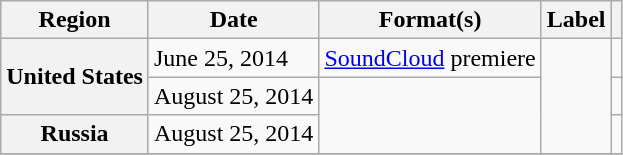<table class="wikitable plainrowheaders">
<tr>
<th scope="col">Region</th>
<th scope="col">Date</th>
<th scope="col">Format(s)</th>
<th scope="col">Label</th>
<th scope="col"></th>
</tr>
<tr>
<th scope="row" rowspan="2">United States</th>
<td rowspan="1">June 25, 2014</td>
<td><a href='#'>SoundCloud</a> premiere</td>
<td rowspan="3"></td>
<td></td>
</tr>
<tr>
<td rowspan="1">August 25, 2014</td>
<td rowspan="2"></td>
<td></td>
</tr>
<tr>
<th scope="row">Russia</th>
<td rowspan="1">August 25, 2014</td>
<td></td>
</tr>
<tr>
</tr>
</table>
